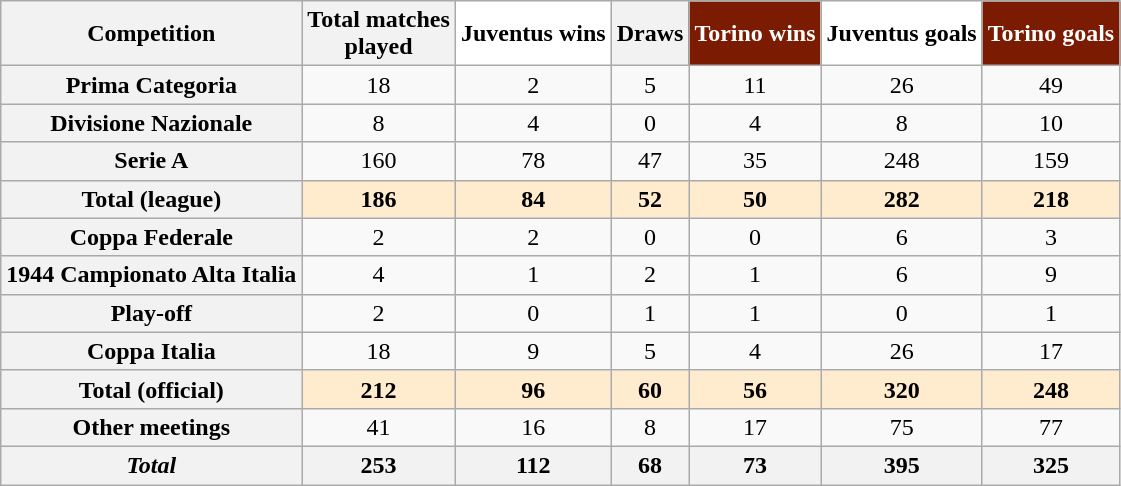<table class="wikitable" style="text-align: center;">
<tr>
<th>Competition</th>
<th>Total matches<br>played</th>
<th style="background:#FFF; color:#000">Juventus wins</th>
<th>Draws</th>
<th style="background:#7B1B02; color:#FFF">Torino wins</th>
<th style="background:#FFF; color:#000">Juventus goals</th>
<th style="background:#7B1B02; color:#FFF">Torino goals</th>
</tr>
<tr>
<th>Prima Categoria</th>
<td>18</td>
<td>2</td>
<td>5</td>
<td>11</td>
<td>26</td>
<td>49</td>
</tr>
<tr>
<th>Divisione Nazionale</th>
<td>8</td>
<td>4</td>
<td>0</td>
<td>4</td>
<td>8</td>
<td>10</td>
</tr>
<tr>
<th>Serie A</th>
<td>160</td>
<td>78</td>
<td>47</td>
<td>35</td>
<td>248</td>
<td>159</td>
</tr>
<tr bgcolor=blanchedalmond>
<th><strong>Total (league)</strong></th>
<td><strong>186</strong></td>
<td><strong>84</strong></td>
<td><strong>52</strong></td>
<td><strong>50</strong></td>
<td><strong>282</strong></td>
<td><strong>218</strong></td>
</tr>
<tr>
<th>Coppa Federale</th>
<td>2</td>
<td>2</td>
<td>0</td>
<td>0</td>
<td>6</td>
<td>3</td>
</tr>
<tr>
<th>1944 Campionato Alta Italia</th>
<td>4</td>
<td>1</td>
<td>2</td>
<td>1</td>
<td>6</td>
<td>9</td>
</tr>
<tr>
<th>Play-off</th>
<td>2</td>
<td>0</td>
<td>1</td>
<td>1</td>
<td>0</td>
<td>1</td>
</tr>
<tr>
<th>Coppa Italia</th>
<td>18</td>
<td>9</td>
<td>5</td>
<td>4</td>
<td>26</td>
<td>17</td>
</tr>
<tr bgcolor=blanchedalmond>
<th><strong>Total (official)</strong></th>
<td><strong>212</strong></td>
<td><strong>96</strong></td>
<td><strong>60</strong></td>
<td><strong>56</strong></td>
<td><strong>320</strong></td>
<td><strong>248</strong></td>
</tr>
<tr>
<th>Other meetings</th>
<td>41</td>
<td>16</td>
<td>8</td>
<td>17</td>
<td>75</td>
<td>77</td>
</tr>
<tr>
<th><strong><em>Total</em></strong></th>
<th>253</th>
<th>112</th>
<th>68</th>
<th>73</th>
<th>395</th>
<th>325</th>
</tr>
</table>
